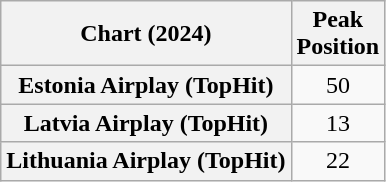<table class="wikitable sortable plainrowheaders" style="text-align:center">
<tr>
<th scope="col">Chart (2024)</th>
<th scope="col">Peak<br>Position</th>
</tr>
<tr>
<th scope="row">Estonia Airplay (TopHit)</th>
<td>50</td>
</tr>
<tr>
<th scope="row">Latvia Airplay (TopHit)</th>
<td>13</td>
</tr>
<tr>
<th scope="row">Lithuania Airplay (TopHit)</th>
<td>22</td>
</tr>
</table>
